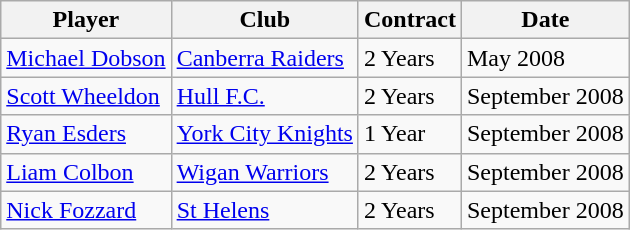<table class="wikitable">
<tr>
<th>Player</th>
<th>Club</th>
<th>Contract</th>
<th>Date</th>
</tr>
<tr>
<td> <a href='#'>Michael Dobson</a></td>
<td> <a href='#'>Canberra Raiders</a></td>
<td>2 Years</td>
<td>May 2008</td>
</tr>
<tr>
<td> <a href='#'>Scott Wheeldon</a></td>
<td> <a href='#'>Hull F.C.</a></td>
<td>2 Years</td>
<td>September 2008</td>
</tr>
<tr>
<td> <a href='#'>Ryan Esders</a></td>
<td> <a href='#'>York City Knights</a></td>
<td>1 Year</td>
<td>September 2008</td>
</tr>
<tr>
<td> <a href='#'>Liam Colbon</a></td>
<td> <a href='#'>Wigan Warriors</a></td>
<td>2 Years</td>
<td>September 2008</td>
</tr>
<tr>
<td> <a href='#'>Nick Fozzard</a></td>
<td> <a href='#'>St Helens</a></td>
<td>2 Years</td>
<td>September 2008</td>
</tr>
</table>
